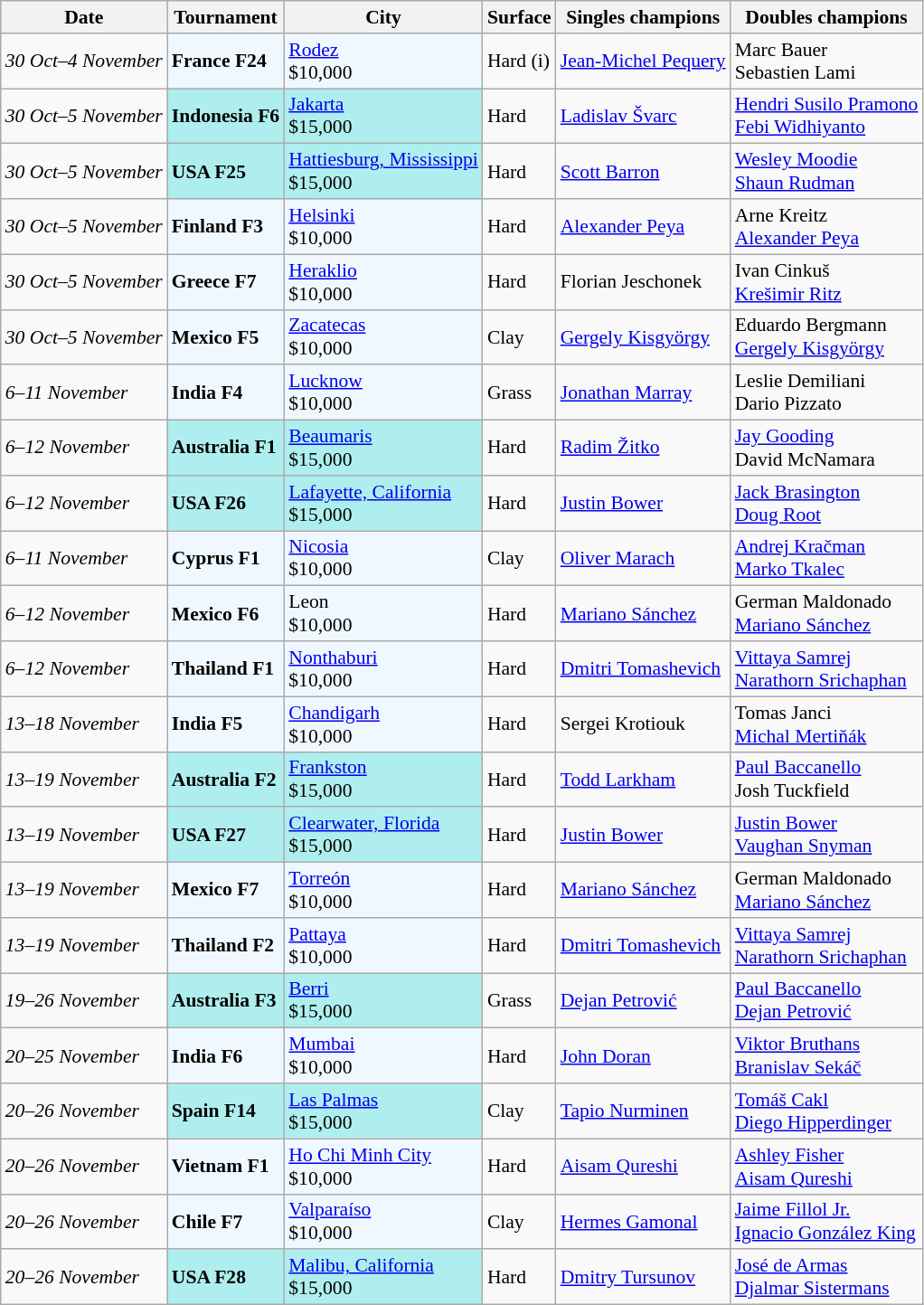<table class="sortable wikitable" style="font-size:90%">
<tr>
<th>Date</th>
<th>Tournament</th>
<th>City</th>
<th>Surface</th>
<th>Singles champions</th>
<th>Doubles champions</th>
</tr>
<tr>
<td><em>30 Oct–4 November</em></td>
<td style="background:#f0f8ff;"><strong>France F24</strong></td>
<td style="background:#f0f8ff;"><a href='#'>Rodez</a><br>$10,000</td>
<td>Hard (i)</td>
<td> <a href='#'>Jean-Michel Pequery</a></td>
<td> Marc Bauer<br>  Sebastien Lami</td>
</tr>
<tr>
<td><em>30 Oct–5 November</em></td>
<td style="background:#afeeee;"><strong>Indonesia F6</strong></td>
<td style="background:#afeeee;"><a href='#'>Jakarta</a> <br>$15,000</td>
<td>Hard</td>
<td> <a href='#'>Ladislav Švarc</a></td>
<td> <a href='#'>Hendri Susilo Pramono</a> <br>  <a href='#'>Febi Widhiyanto</a></td>
</tr>
<tr>
<td><em>30 Oct–5 November</em></td>
<td style="background:#afeeee;"><strong>USA F25</strong></td>
<td style="background:#afeeee;"><a href='#'>Hattiesburg, Mississippi</a><br>$15,000</td>
<td>Hard</td>
<td>  <a href='#'>Scott Barron</a></td>
<td> <a href='#'>Wesley Moodie</a><br>  <a href='#'>Shaun Rudman</a></td>
</tr>
<tr>
<td><em>30 Oct–5 November</em></td>
<td style="background:#f0f8ff;"><strong>Finland F3</strong></td>
<td style="background:#f0f8ff;"><a href='#'>Helsinki</a> <br>$10,000</td>
<td>Hard</td>
<td> <a href='#'>Alexander Peya</a></td>
<td> Arne Kreitz<br>  <a href='#'>Alexander Peya</a></td>
</tr>
<tr>
<td><em>30 Oct–5 November</em></td>
<td style="background:#f0f8ff;"><strong>Greece F7</strong></td>
<td style="background:#f0f8ff;"><a href='#'>Heraklio</a> <br>$10,000</td>
<td>Hard</td>
<td> Florian Jeschonek</td>
<td> Ivan Cinkuš <br>  <a href='#'>Krešimir Ritz</a></td>
</tr>
<tr>
<td><em>30 Oct–5 November</em></td>
<td style="background:#f0f8ff;"><strong>Mexico F5</strong></td>
<td style="background:#f0f8ff;"><a href='#'>Zacatecas</a> <br>$10,000</td>
<td>Clay</td>
<td> <a href='#'>Gergely Kisgyörgy</a></td>
<td> Eduardo Bergmann <br>  <a href='#'>Gergely Kisgyörgy</a></td>
</tr>
<tr>
<td><em>6–11 November</em></td>
<td style="background:#f0f8ff;"><strong>India F4</strong></td>
<td style="background:#f0f8ff;"><a href='#'>Lucknow</a> <br>$10,000</td>
<td>Grass</td>
<td> <a href='#'>Jonathan Marray</a></td>
<td> Leslie Demiliani<br>  Dario Pizzato</td>
</tr>
<tr>
<td><em>6–12 November</em></td>
<td style="background:#afeeee;"><strong>Australia F1</strong></td>
<td style="background:#afeeee;"><a href='#'>Beaumaris</a> <br>$15,000</td>
<td>Hard</td>
<td> <a href='#'>Radim Žitko</a></td>
<td> <a href='#'>Jay Gooding</a><br>  David McNamara</td>
</tr>
<tr>
<td><em>6–12 November</em></td>
<td style="background:#afeeee;"><strong>USA F26</strong></td>
<td style="background:#afeeee;"><a href='#'>Lafayette, California</a><br>$15,000</td>
<td>Hard</td>
<td> <a href='#'>Justin Bower</a></td>
<td> <a href='#'>Jack Brasington</a><br>  <a href='#'>Doug Root</a></td>
</tr>
<tr>
<td><em>6–11 November</em></td>
<td style="background:#f0f8ff;"><strong>Cyprus F1</strong></td>
<td style="background:#f0f8ff;"><a href='#'>Nicosia</a> <br>$10,000</td>
<td>Clay</td>
<td> <a href='#'>Oliver Marach</a></td>
<td> <a href='#'>Andrej Kračman</a><br>  <a href='#'>Marko Tkalec</a></td>
</tr>
<tr>
<td><em>6–12 November</em></td>
<td style="background:#f0f8ff;"><strong>Mexico F6</strong></td>
<td style="background:#f0f8ff;">Leon <br>$10,000</td>
<td>Hard</td>
<td> <a href='#'>Mariano Sánchez</a></td>
<td> German Maldonado<br>  <a href='#'>Mariano Sánchez</a></td>
</tr>
<tr>
<td><em>6–12 November</em></td>
<td style="background:#f0f8ff;"><strong>Thailand F1</strong></td>
<td style="background:#f0f8ff;"><a href='#'>Nonthaburi</a> <br>$10,000</td>
<td>Hard</td>
<td> <a href='#'>Dmitri Tomashevich</a></td>
<td> <a href='#'>Vittaya Samrej</a><br>  <a href='#'>Narathorn Srichaphan</a></td>
</tr>
<tr>
<td><em>13–18 November</em></td>
<td style="background:#f0f8ff;"><strong>India F5</strong></td>
<td style="background:#f0f8ff;"><a href='#'>Chandigarh</a> <br>$10,000</td>
<td>Hard</td>
<td> Sergei Krotiouk</td>
<td> Tomas Janci<br>  <a href='#'>Michal Mertiňák</a></td>
</tr>
<tr>
<td><em>13–19 November</em></td>
<td style="background:#afeeee;"><strong>Australia F2</strong></td>
<td style="background:#afeeee;"><a href='#'>Frankston</a><br>$15,000</td>
<td>Hard</td>
<td> <a href='#'>Todd Larkham</a></td>
<td> <a href='#'>Paul Baccanello</a><br>  Josh Tuckfield</td>
</tr>
<tr>
<td><em>13–19 November</em></td>
<td style="background:#afeeee;"><strong>USA F27</strong></td>
<td style="background:#afeeee;"><a href='#'>Clearwater, Florida</a><br>$15,000</td>
<td>Hard</td>
<td> <a href='#'>Justin Bower</a></td>
<td> <a href='#'>Justin Bower</a><br>  <a href='#'>Vaughan Snyman</a></td>
</tr>
<tr>
<td><em>13–19 November</em></td>
<td style="background:#f0f8ff;"><strong>Mexico F7</strong></td>
<td style="background:#f0f8ff;"><a href='#'>Torreón</a> <br>$10,000</td>
<td>Hard</td>
<td> <a href='#'>Mariano Sánchez</a></td>
<td> German Maldonado<br>  <a href='#'>Mariano Sánchez</a></td>
</tr>
<tr>
<td><em>13–19 November</em></td>
<td style="background:#f0f8ff;"><strong>Thailand F2</strong></td>
<td style="background:#f0f8ff;"><a href='#'>Pattaya</a><br>$10,000</td>
<td>Hard</td>
<td> <a href='#'>Dmitri Tomashevich</a></td>
<td> <a href='#'>Vittaya Samrej</a><br>  <a href='#'>Narathorn Srichaphan</a></td>
</tr>
<tr>
<td><em>19–26 November</em></td>
<td style="background:#afeeee;"><strong>Australia F3</strong></td>
<td style="background:#afeeee;"><a href='#'>Berri</a> <br>$15,000</td>
<td>Grass</td>
<td> <a href='#'>Dejan Petrović</a></td>
<td> <a href='#'>Paul Baccanello</a><br>  <a href='#'>Dejan Petrović</a></td>
</tr>
<tr>
<td><em>20–25 November</em></td>
<td style="background:#f0f8ff;"><strong>India F6</strong></td>
<td style="background:#f0f8ff;"><a href='#'>Mumbai</a> <br>$10,000</td>
<td>Hard</td>
<td> <a href='#'>John Doran</a></td>
<td> <a href='#'>Viktor Bruthans</a><br>  <a href='#'>Branislav Sekáč</a></td>
</tr>
<tr>
<td><em>20–26 November</em></td>
<td style="background:#afeeee;"><strong>Spain F14</strong></td>
<td style="background:#afeeee;"><a href='#'>Las Palmas</a> <br>$15,000</td>
<td>Clay</td>
<td> <a href='#'>Tapio Nurminen</a></td>
<td> <a href='#'>Tomáš Cakl</a><br>  <a href='#'>Diego Hipperdinger</a></td>
</tr>
<tr>
<td><em>20–26 November</em></td>
<td style="background:#f0f8ff;"><strong>Vietnam F1</strong></td>
<td style="background:#f0f8ff;"><a href='#'>Ho Chi Minh City</a> <br>$10,000</td>
<td>Hard</td>
<td> <a href='#'>Aisam Qureshi</a></td>
<td> <a href='#'>Ashley Fisher</a><br>  <a href='#'>Aisam Qureshi</a></td>
</tr>
<tr>
<td><em>20–26 November</em></td>
<td style="background:#f0f8ff;"><strong>Chile F7</strong></td>
<td style="background:#f0f8ff;"><a href='#'>Valparaíso</a> <br>$10,000</td>
<td>Clay</td>
<td> <a href='#'>Hermes Gamonal</a></td>
<td> <a href='#'>Jaime Fillol Jr.</a><br>  <a href='#'>Ignacio González King</a></td>
</tr>
<tr>
<td><em>20–26 November</em></td>
<td style="background:#afeeee;"><strong>USA F28</strong></td>
<td style="background:#afeeee;"><a href='#'>Malibu, California</a> <br>$15,000</td>
<td>Hard</td>
<td> <a href='#'>Dmitry Tursunov</a></td>
<td> <a href='#'>José de Armas</a><br>  <a href='#'>Djalmar Sistermans</a></td>
</tr>
</table>
